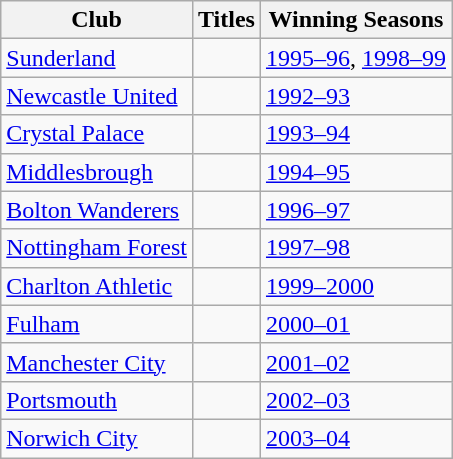<table class="wikitable">
<tr>
<th>Club</th>
<th>Titles</th>
<th>Winning Seasons</th>
</tr>
<tr>
<td><a href='#'>Sunderland</a></td>
<td></td>
<td><a href='#'>1995–96</a>, <a href='#'>1998–99</a></td>
</tr>
<tr>
<td><a href='#'>Newcastle United</a></td>
<td></td>
<td><a href='#'>1992–93</a></td>
</tr>
<tr>
<td><a href='#'>Crystal Palace</a></td>
<td></td>
<td><a href='#'>1993–94</a></td>
</tr>
<tr>
<td><a href='#'>Middlesbrough</a></td>
<td></td>
<td><a href='#'>1994–95</a></td>
</tr>
<tr>
<td><a href='#'>Bolton Wanderers</a></td>
<td></td>
<td><a href='#'>1996–97</a></td>
</tr>
<tr>
<td><a href='#'>Nottingham Forest</a></td>
<td></td>
<td><a href='#'>1997–98</a></td>
</tr>
<tr>
<td><a href='#'>Charlton Athletic</a></td>
<td></td>
<td><a href='#'>1999–2000</a></td>
</tr>
<tr>
<td><a href='#'>Fulham</a></td>
<td></td>
<td><a href='#'>2000–01</a></td>
</tr>
<tr>
<td><a href='#'>Manchester City</a></td>
<td></td>
<td><a href='#'>2001–02</a></td>
</tr>
<tr>
<td><a href='#'>Portsmouth</a></td>
<td></td>
<td><a href='#'>2002–03</a></td>
</tr>
<tr>
<td><a href='#'>Norwich City</a></td>
<td></td>
<td><a href='#'>2003–04</a></td>
</tr>
</table>
